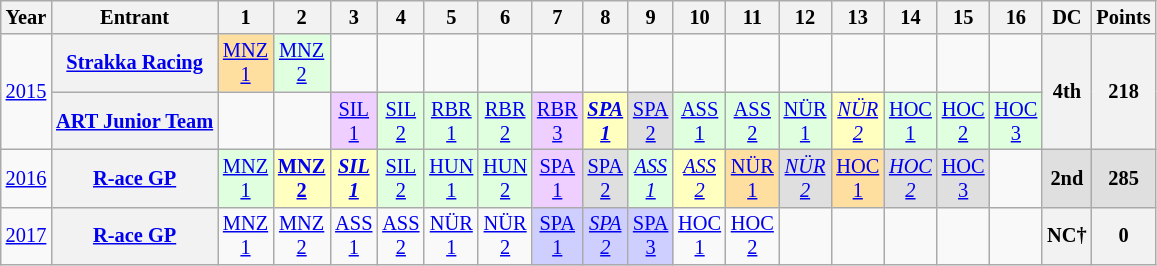<table class="wikitable" style="text-align:center; font-size:85%">
<tr>
<th>Year</th>
<th>Entrant</th>
<th>1</th>
<th>2</th>
<th>3</th>
<th>4</th>
<th>5</th>
<th>6</th>
<th>7</th>
<th>8</th>
<th>9</th>
<th>10</th>
<th>11</th>
<th>12</th>
<th>13</th>
<th>14</th>
<th>15</th>
<th>16</th>
<th>DC</th>
<th>Points</th>
</tr>
<tr>
<td rowspan="2"><a href='#'>2015</a></td>
<th nowrap><a href='#'>Strakka Racing</a></th>
<td style="background:#ffdf9f;"><a href='#'>MNZ<br>1</a><br></td>
<td style="background:#dfffdf;"><a href='#'>MNZ<br>2</a><br></td>
<td></td>
<td></td>
<td></td>
<td></td>
<td></td>
<td></td>
<td></td>
<td></td>
<td></td>
<td></td>
<td></td>
<td></td>
<td></td>
<td></td>
<th rowspan="2">4th</th>
<th rowspan="2">218</th>
</tr>
<tr>
<th nowrap><a href='#'>ART Junior Team</a></th>
<td></td>
<td></td>
<td style="background:#efcfff;"><a href='#'>SIL<br>1</a><br></td>
<td style="background:#dfffdf;"><a href='#'>SIL<br>2</a><br></td>
<td style="background:#dfffdf;"><a href='#'>RBR<br>1</a><br></td>
<td style="background:#dfffdf;"><a href='#'>RBR<br>2</a><br></td>
<td style="background:#efcfff;"><a href='#'>RBR<br>3</a><br></td>
<td style="background:#ffffbf;"><strong><em><a href='#'>SPA<br>1</a></em></strong><br></td>
<td style="background:#dfdfdf;"><a href='#'>SPA<br>2</a><br></td>
<td style="background:#dfffdf;"><a href='#'>ASS<br>1</a><br></td>
<td style="background:#dfffdf;"><a href='#'>ASS<br>2</a><br></td>
<td style="background:#dfffdf;"><a href='#'>NÜR<br>1</a><br></td>
<td style="background:#ffffbf;"><em><a href='#'>NÜR<br>2</a></em><br></td>
<td style="background:#dfffdf;"><a href='#'>HOC<br>1</a><br></td>
<td style="background:#dfffdf;"><a href='#'>HOC<br>2</a><br></td>
<td style="background:#dfffdf;"><a href='#'>HOC<br>3</a><br></td>
</tr>
<tr>
<td><a href='#'>2016</a></td>
<th nowrap><a href='#'>R-ace GP</a></th>
<td style="background:#dfffdf;"><a href='#'>MNZ<br>1</a><br></td>
<td style="background:#ffffbf;"><strong><a href='#'>MNZ<br>2</a></strong><br></td>
<td style="background:#ffffbf;"><strong><em><a href='#'>SIL<br>1</a></em></strong><br></td>
<td style="background:#dfffdf;"><a href='#'>SIL<br>2</a><br></td>
<td style="background:#dfffdf;"><a href='#'>HUN<br>1</a><br></td>
<td style="background:#dfffdf;"><a href='#'>HUN<br>2</a><br></td>
<td style="background:#efcfff;"><a href='#'>SPA<br>1</a><br></td>
<td style="background:#dfdfdf;"><a href='#'>SPA<br>2</a><br></td>
<td style="background:#dfffdf;"><em><a href='#'>ASS<br>1</a></em><br></td>
<td style="background:#ffffbf;"><em><a href='#'>ASS<br>2</a></em><br></td>
<td style="background:#ffdf9f;"><a href='#'>NÜR<br>1</a><br></td>
<td style="background:#dfdfdf;"><em><a href='#'>NÜR<br>2</a></em><br></td>
<td style="background:#ffdf9f;"><a href='#'>HOC<br>1</a><br></td>
<td style="background:#dfdfdf;"><em><a href='#'>HOC<br>2</a></em><br></td>
<td style="background:#dfdfdf;"><a href='#'>HOC<br>3</a><br></td>
<td></td>
<th style="background:#dfdfdf;">2nd</th>
<th style="background:#dfdfdf;">285</th>
</tr>
<tr>
<td><a href='#'>2017</a></td>
<th nowrap><a href='#'>R-ace GP</a></th>
<td><a href='#'>MNZ<br>1</a></td>
<td><a href='#'>MNZ<br>2</a></td>
<td><a href='#'>ASS<br>1</a></td>
<td><a href='#'>ASS<br>2</a></td>
<td><a href='#'>NÜR<br>1</a></td>
<td><a href='#'>NÜR<br>2</a></td>
<td style="background:#cfcfff;"><a href='#'>SPA<br>1</a><br></td>
<td style="background:#cfcfff;"><em><a href='#'>SPA<br>2</a></em><br></td>
<td style="background:#cfcfff;"><a href='#'>SPA<br>3</a><br></td>
<td><a href='#'>HOC<br>1</a></td>
<td><a href='#'>HOC<br>2</a></td>
<td></td>
<td></td>
<td></td>
<td></td>
<td></td>
<th>NC†</th>
<th>0</th>
</tr>
</table>
